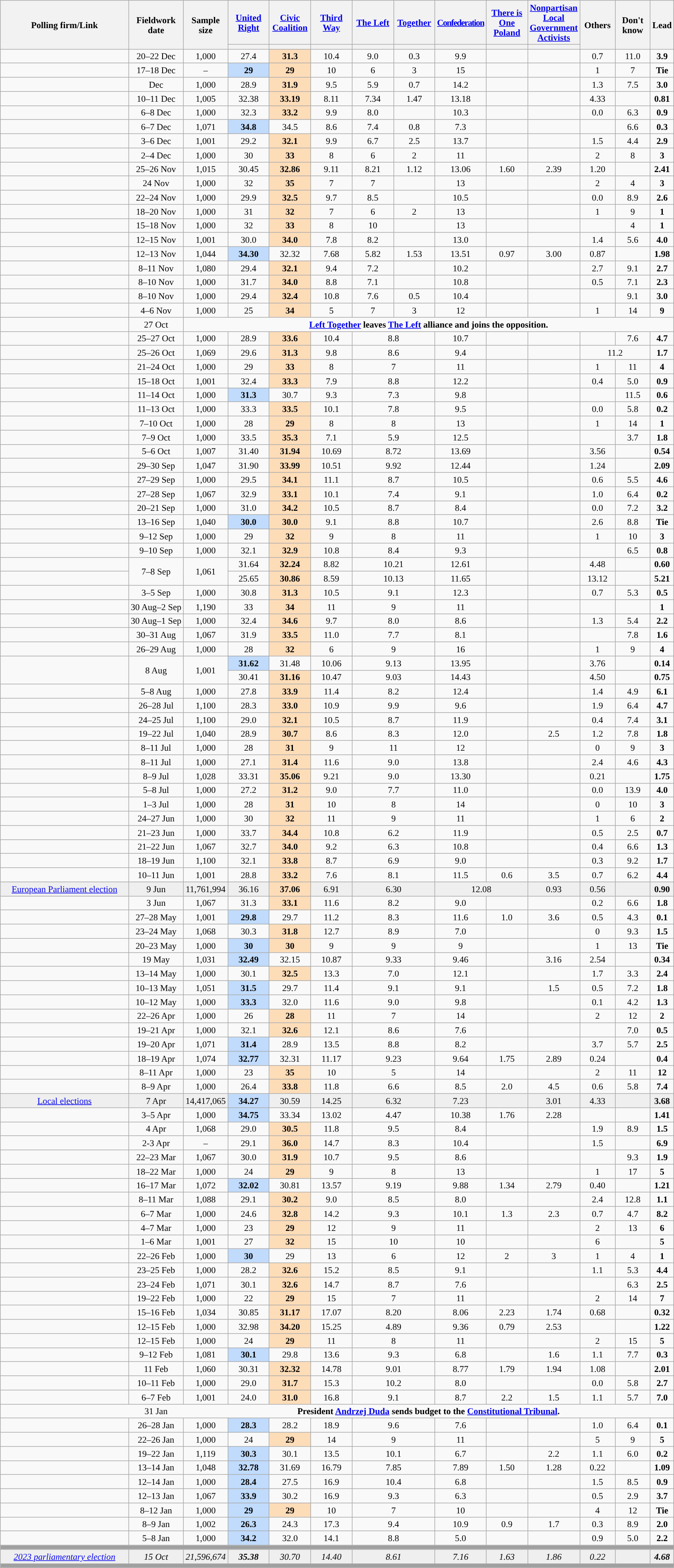<table class="wikitable sortable collapsible" style="text-align:center; font-size:90%; line-height:16px">
<tr background-color:#E9E9E9">
<th rowspan="2" style="width:200px;">Polling firm/Link</th>
<th rowspan="2" data-sort-type="date">Fieldwork<br>date</th>
<th rowspan="2" style="width:20px;">Sample<br>size</th>
<th style="width:60px;" class="unsortable"><a href='#'>United Right</a></th>
<th style="width:60px;" class="unsortable"><a href='#'>Civic Coalition</a></th>
<th style="width:60px;" class="unsortable"><a href='#'>Third Way</a></th>
<th style="width:60px;" class="unsortable"><a href='#'>The Left</a></th>
<th style="width:60px;" class="unsortable"><a href='#'>Together</a></th>
<th style="width:50px;letter-spacing: -1px;" class="unsortable"><a href='#'>Confederation</a></th>
<th style="width:60px;" class="unsortable"><a href='#'>There is One Poland</a></th>
<th style="width:60px;" class="unsortable"><a href='#'>Nonpartisan Local Government Activists</a></th>
<th rowspan="2" data-sort-type="number" style="width:50px;">Others</th>
<th rowspan="2" data-sort-type="number" style="width:50px;">Don't know</th>
<th rowspan="2" data-sort-type="number" style="width:30px;">Lead</th>
</tr>
<tr>
<th data-sort-type="number" style="height:1px; background:"></th>
<th data-sort-type="number" style="height:1px; background:"></th>
<th data-sort-type="number" style="height:1px; background:"></th>
<th data-sort-type="number" style="height:1px; background:"></th>
<th data-sort-type="number" style="height:1px; background:"></th>
<th data-sort-type="number" style="height:1px; background:"></th>
<th data-sort-type="number" style="height:1px; background:"></th>
<th data-sort-type="number" style="height:1px; background:"></th>
</tr>
<tr>
<td></td>
<td data-sort-value="2024-12-22">20–22 Dec</td>
<td>1,000</td>
<td>27.4</td>
<td style="background:#FDDCB8;"><strong>31.3</strong></td>
<td>10.4</td>
<td>9.0</td>
<td>0.3</td>
<td>9.9</td>
<td></td>
<td></td>
<td>0.7</td>
<td>11.0</td>
<td style="background:"><strong>3.9</strong></td>
</tr>
<tr>
<td></td>
<td data-sort-value="2024-12-18">17–18 Dec</td>
<td>–</td>
<td style="background:#C0DBFC;"><strong>29</strong></td>
<td style="background:#FDDCB8;"><strong>29</strong></td>
<td>10</td>
<td>6</td>
<td>3</td>
<td>15</td>
<td></td>
<td></td>
<td>1</td>
<td>7</td>
<td><strong>Tie</strong></td>
</tr>
<tr>
<td></td>
<td data-sort-value="2024-12-17">Dec</td>
<td>1,000</td>
<td>28.9</td>
<td style="background:#FDDCB8;"><strong>31.9</strong></td>
<td>9.5</td>
<td>5.9</td>
<td>0.7</td>
<td>14.2</td>
<td></td>
<td></td>
<td>1.3</td>
<td>7.5</td>
<td style="background:"><strong>3.0</strong></td>
</tr>
<tr>
<td></td>
<td data-sort-value="2024-12-11">10–11 Dec</td>
<td>1,005</td>
<td>32.38</td>
<td style="background:#FDDCB8;"><strong>33.19</strong></td>
<td>8.11</td>
<td>7.34</td>
<td>1.47</td>
<td>13.18</td>
<td></td>
<td></td>
<td>4.33</td>
<td></td>
<td style="background:"><strong>0.81</strong></td>
</tr>
<tr>
<td></td>
<td data-sort-value="2024-12-08">6–8 Dec</td>
<td>1,000</td>
<td>32.3</td>
<td style="background:#FDDCB8;"><strong>33.2</strong></td>
<td>9.9</td>
<td>8.0</td>
<td></td>
<td>10.3</td>
<td></td>
<td></td>
<td>0.0</td>
<td>6.3</td>
<td style="background:"><strong>0.9</strong></td>
</tr>
<tr>
<td></td>
<td data-sort-value="2024-12-07">6–7 Dec</td>
<td>1,071</td>
<td style="background:#C0DBFC;"><strong>34.8</strong></td>
<td>34.5</td>
<td>8.6</td>
<td>7.4</td>
<td>0.8</td>
<td>7.3</td>
<td></td>
<td></td>
<td></td>
<td>6.6</td>
<td style="background:"><strong>0.3</strong></td>
</tr>
<tr>
<td></td>
<td data-sort-value="2024-12-06">3–6 Dec</td>
<td>1,001</td>
<td>29.2</td>
<td style="background:#FDDCB8;"><strong>32.1</strong></td>
<td>9.9</td>
<td>6.7</td>
<td>2.5</td>
<td>13.7</td>
<td></td>
<td></td>
<td>1.5</td>
<td>4.4</td>
<td style="background:"><strong>2.9</strong></td>
</tr>
<tr>
<td></td>
<td data-sort-value="2024-12-04">2–4 Dec</td>
<td>1,000</td>
<td>30</td>
<td style="background:#FDDCB8;"><strong>33</strong></td>
<td>8</td>
<td>6</td>
<td>2</td>
<td>11</td>
<td></td>
<td></td>
<td>2</td>
<td>8</td>
<td style="background:"><strong>3</strong></td>
</tr>
<tr>
<td></td>
<td data-sort-value="2024-11-26">25–26 Nov</td>
<td>1,015</td>
<td>30.45</td>
<td style="background:#FDDCB8;"><strong>32.86</strong></td>
<td>9.11</td>
<td>8.21</td>
<td>1.12</td>
<td>13.06</td>
<td>1.60</td>
<td>2.39</td>
<td>1.20</td>
<td></td>
<td style="background:"><strong>2.41</strong></td>
</tr>
<tr>
<td></td>
<td data-sort-value="2024-11-24">24 Nov</td>
<td>1,000</td>
<td>32</td>
<td style="background:#FDDCB8;"><strong>35</strong></td>
<td>7</td>
<td>7</td>
<td></td>
<td>13</td>
<td></td>
<td></td>
<td>2</td>
<td>4</td>
<td style="background:"><strong>3</strong></td>
</tr>
<tr>
<td></td>
<td data-sort-value="2024-11-24">22–24 Nov</td>
<td>1,000</td>
<td>29.9</td>
<td style="background:#FDDCB8;"><strong>32.5</strong></td>
<td>9.7</td>
<td>8.5</td>
<td></td>
<td>10.5</td>
<td></td>
<td></td>
<td>0.0</td>
<td>8.9</td>
<td style="background:"><strong>2.6</strong></td>
</tr>
<tr>
<td></td>
<td data-sort-value="2024-11-20">18–20 Nov</td>
<td>1,000</td>
<td>31</td>
<td style="background:#FDDCB8;"><strong>32</strong></td>
<td>7</td>
<td>6</td>
<td>2</td>
<td>13</td>
<td></td>
<td></td>
<td>1</td>
<td>9</td>
<td style="background:"><strong>1</strong></td>
</tr>
<tr>
<td></td>
<td data-sort-value="2024-11-18">15–18 Nov</td>
<td>1,000</td>
<td>32</td>
<td style="background:#FDDCB8;"><strong>33</strong></td>
<td>8</td>
<td>10</td>
<td></td>
<td>13</td>
<td></td>
<td></td>
<td></td>
<td>4</td>
<td style="background:"><strong>1</strong></td>
</tr>
<tr>
<td></td>
<td data-sort-value="2024-11-15">12–15 Nov</td>
<td>1,001</td>
<td>30.0</td>
<td style="background:#FDDCB8;"><strong>34.0</strong></td>
<td>7.8</td>
<td>8.2</td>
<td></td>
<td>13.0</td>
<td></td>
<td></td>
<td>1.4</td>
<td>5.6</td>
<td style="background:"><strong>4.0</strong></td>
</tr>
<tr>
<td></td>
<td data-sort-value="2024-11-13">12–13 Nov</td>
<td>1,044</td>
<td style="background:#C0DBFC;"><strong>34.30</strong></td>
<td>32.32</td>
<td>7.68</td>
<td>5.82</td>
<td>1.53</td>
<td>13.51</td>
<td>0.97</td>
<td>3.00</td>
<td>0.87</td>
<td></td>
<td style="background:"><strong>1.98</strong></td>
</tr>
<tr>
<td></td>
<td data-sort-value="2024-11-11">8–11 Nov</td>
<td>1,080</td>
<td>29.4</td>
<td style="background:#FDDCB8;"><strong>32.1</strong></td>
<td>9.4</td>
<td>7.2</td>
<td></td>
<td>10.2</td>
<td></td>
<td></td>
<td>2.7</td>
<td>9.1</td>
<td style="background:"><strong>2.7</strong></td>
</tr>
<tr>
<td></td>
<td data-sort-value="2024-11-10">8–10 Nov</td>
<td>1,000</td>
<td>31.7</td>
<td style="background:#FDDCB8;"><strong>34.0</strong></td>
<td>8.8</td>
<td>7.1</td>
<td></td>
<td>10.8</td>
<td></td>
<td></td>
<td>0.5</td>
<td>7.1</td>
<td style="background:"><strong>2.3</strong></td>
</tr>
<tr>
<td></td>
<td data-sort-value="2024-11-10">8–10 Nov</td>
<td>1,000</td>
<td>29.4</td>
<td style="background:#FDDCB8;"><strong>32.4</strong></td>
<td>10.8</td>
<td>7.6</td>
<td>0.5</td>
<td>10.4</td>
<td></td>
<td></td>
<td></td>
<td>9.1</td>
<td style="background:"><strong>3.0</strong></td>
</tr>
<tr>
<td></td>
<td data-sort-value="2024-11-06">4–6 Nov</td>
<td>1,000</td>
<td>25</td>
<td style="background:#FDDCB8;"><strong>34</strong></td>
<td>5</td>
<td>7</td>
<td>3</td>
<td>12</td>
<td></td>
<td></td>
<td>1</td>
<td>14</td>
<td style="background:"><strong>9</strong></td>
</tr>
<tr>
<td></td>
<td data-sort-value="2024-10-27">27 Oct</td>
<td colspan="12"><strong><a href='#'>Left Together</a> leaves <a href='#'>The Left</a> alliance and joins the opposition.</strong></td>
</tr>
<tr>
<td></td>
<td data-sort-value="2024-10-27">25–27 Oct</td>
<td>1,000</td>
<td>28.9</td>
<td style="background:#FDDCB8;"><strong>33.6</strong></td>
<td>10.4</td>
<td colspan="2">8.8</td>
<td>10.7</td>
<td></td>
<td></td>
<td></td>
<td>7.6</td>
<td style="background:"><strong>4.7</strong></td>
</tr>
<tr>
<td></td>
<td data-sort-value="2024-10-26">25–26 Oct</td>
<td>1,069</td>
<td>29.6</td>
<td style="background:#FDDCB8;"><strong>31.3</strong></td>
<td>9.8</td>
<td colspan="2">8.6</td>
<td>9.4</td>
<td></td>
<td></td>
<td colspan="2">11.2</td>
<td style="background:"><strong>1.7</strong></td>
</tr>
<tr>
<td></td>
<td data-sort-value="2024-10-24">21–24 Oct</td>
<td>1,000</td>
<td>29</td>
<td style="background:#FDDCB8;"><strong>33</strong></td>
<td>8</td>
<td colspan="2">7</td>
<td>11</td>
<td></td>
<td></td>
<td>1</td>
<td>11</td>
<td style="background:"><strong>4</strong></td>
</tr>
<tr>
<td></td>
<td data-sort-value="2024-10-18">15–18 Oct</td>
<td>1,001</td>
<td>32.4</td>
<td style="background:#FDDCB8;"><strong>33.3</strong></td>
<td>7.9</td>
<td colspan="2">8.8</td>
<td>12.2</td>
<td></td>
<td></td>
<td>0.4</td>
<td>5.0</td>
<td style="background:"><strong>0.9</strong></td>
</tr>
<tr>
<td></td>
<td data-sort-value="2024-10-14">11–14 Oct</td>
<td>1,000</td>
<td style="background:#C0DBFC;"><strong>31.3</strong></td>
<td>30.7</td>
<td>9.3</td>
<td colspan="2">7.3</td>
<td>9.8</td>
<td></td>
<td></td>
<td></td>
<td>11.5</td>
<td style="background:"><strong>0.6</strong></td>
</tr>
<tr>
<td></td>
<td data-sort-value="2024-10-13">11–13 Oct</td>
<td>1,000</td>
<td>33.3</td>
<td style="background:#FDDCB8;"><strong>33.5</strong></td>
<td>10.1</td>
<td colspan="2">7.8</td>
<td>9.5</td>
<td></td>
<td></td>
<td>0.0</td>
<td>5.8</td>
<td style="background:"><strong>0.2</strong></td>
</tr>
<tr>
<td></td>
<td data-sort-value="2024-10-10">7–10 Oct</td>
<td>1,000</td>
<td>28</td>
<td style="background:#FDDCB8;"><strong>29</strong></td>
<td>8</td>
<td colspan="2">8</td>
<td>13</td>
<td></td>
<td></td>
<td>1</td>
<td>14</td>
<td style="background:"><strong>1</strong></td>
</tr>
<tr>
<td></td>
<td data-sort-value="2024-10-09">7–9 Oct</td>
<td>1,000</td>
<td>33.5</td>
<td style="background:#FDDCB8;"><strong>35.3</strong></td>
<td>7.1</td>
<td colspan="2">5.9</td>
<td>12.5</td>
<td></td>
<td></td>
<td></td>
<td>3.7</td>
<td style="background:"><strong>1.8</strong></td>
</tr>
<tr>
<td></td>
<td data-sort-value="2024-10-06">5–6 Oct</td>
<td>1,007</td>
<td>31.40</td>
<td style="background:#FDDCB8;"><strong>31.94</strong></td>
<td>10.69</td>
<td colspan="2">8.72</td>
<td>13.69</td>
<td></td>
<td></td>
<td>3.56</td>
<td></td>
<td style="background:"><strong>0.54</strong></td>
</tr>
<tr>
<td></td>
<td data-sort-value="2024-09-30">29–30 Sep</td>
<td>1,047</td>
<td>31.90</td>
<td style="background:#FDDCB8;"><strong>33.99</strong></td>
<td>10.51</td>
<td colspan="2">9.92</td>
<td>12.44</td>
<td></td>
<td></td>
<td>1.24</td>
<td></td>
<td style="background:"><strong>2.09</strong></td>
</tr>
<tr>
<td></td>
<td data-sort-value="2024-09-29">27–29 Sep</td>
<td>1,000</td>
<td>29.5</td>
<td style="background:#FDDCB8;"><strong>34.1</strong></td>
<td>11.1</td>
<td colspan="2">8.7</td>
<td>10.5</td>
<td></td>
<td></td>
<td>0.6</td>
<td>5.5</td>
<td style="background:"><strong>4.6</strong></td>
</tr>
<tr>
<td></td>
<td data-sort-value="2024-09-28">27–28 Sep</td>
<td>1,067</td>
<td>32.9</td>
<td style="background:#FDDCB8;"><strong>33.1</strong></td>
<td>10.1</td>
<td colspan="2">7.4</td>
<td>9.1</td>
<td></td>
<td></td>
<td>1.0</td>
<td>6.4</td>
<td style="background:"><strong>0.2</strong></td>
</tr>
<tr>
<td></td>
<td data-sort-value="2024-09-21">20–21 Sep</td>
<td>1,000</td>
<td>31.0</td>
<td style="background:#FDDCB8;"><strong>34.2</strong></td>
<td>10.5</td>
<td colspan="2">8.7</td>
<td>8.4</td>
<td></td>
<td></td>
<td>0.0</td>
<td>7.2</td>
<td style="background:"><strong>3.2</strong></td>
</tr>
<tr>
<td></td>
<td data-sort-value="2024-09-16">13–16 Sep</td>
<td>1,040</td>
<td style="background:#C0DBFC;"><strong>30.0</strong></td>
<td style="background:#FDDCB8;"><strong>30.0</strong></td>
<td>9.1</td>
<td colspan="2">8.8</td>
<td>10.7</td>
<td></td>
<td></td>
<td>2.6</td>
<td>8.8</td>
<td><strong>Tie</strong></td>
</tr>
<tr>
<td></td>
<td data-sort-value="2024-09-12">9–12 Sep</td>
<td>1,000</td>
<td>29</td>
<td style="background:#FDDCB8;"><strong>32</strong></td>
<td>9</td>
<td colspan="2">8</td>
<td>11</td>
<td></td>
<td></td>
<td>1</td>
<td>10</td>
<td style="background:"><strong>3</strong></td>
</tr>
<tr>
<td></td>
<td data-sort-value="2024-09-10">9–10 Sep</td>
<td>1,000</td>
<td>32.1</td>
<td style="background:#FDDCB8;"><strong>32.9</strong></td>
<td>10.8</td>
<td colspan="2">8.4</td>
<td>9.3</td>
<td></td>
<td></td>
<td></td>
<td>6.5</td>
<td style="background:"><strong>0.8</strong></td>
</tr>
<tr>
<td></td>
<td rowspan="2" data-sort-value="2024-09-08">7–8 Sep</td>
<td rowspan="2">1,061</td>
<td>31.64</td>
<td style="background:#FDDCB8;"><strong>32.24</strong></td>
<td>8.82</td>
<td colspan="2">10.21</td>
<td>12.61</td>
<td></td>
<td></td>
<td>4.48</td>
<td></td>
<td style="background:"><strong>0.60</strong></td>
</tr>
<tr>
<td></td>
<td>25.65</td>
<td style="background:#FDDCB8;"><strong>30.86</strong></td>
<td>8.59</td>
<td colspan="2">10.13</td>
<td>11.65</td>
<td></td>
<td></td>
<td>13.12</td>
<td></td>
<td style="background:"><strong>5.21</strong></td>
</tr>
<tr>
<td></td>
<td data-sort-value="2024-09-05">3–5 Sep</td>
<td>1,000</td>
<td>30.8</td>
<td style="background:#FDDCB8;"><strong>31.3</strong></td>
<td>10.5</td>
<td colspan="2">9.1</td>
<td>12.3</td>
<td></td>
<td></td>
<td>0.7</td>
<td>5.3</td>
<td style="background:"><strong>0.5</strong></td>
</tr>
<tr>
<td></td>
<td data-sort-value="2024-09-02">30 Aug–2 Sep</td>
<td>1,190</td>
<td>33</td>
<td style="background:#FDDCB8;"><strong>34</strong></td>
<td>11</td>
<td colspan="2">9</td>
<td>11</td>
<td></td>
<td></td>
<td></td>
<td></td>
<td style="background:"><strong>1</strong></td>
</tr>
<tr>
<td></td>
<td data-sort-value="2024-09-01">30 Aug–1 Sep</td>
<td>1,000</td>
<td>32.4</td>
<td style="background:#FDDCB8;"><strong>34.6</strong></td>
<td>9.7</td>
<td colspan="2">8.0</td>
<td>8.6</td>
<td></td>
<td></td>
<td>1.3</td>
<td>5.4</td>
<td style="background:"><strong>2.2</strong></td>
</tr>
<tr>
<td></td>
<td data-sort-value="2024-08-31">30–31 Aug</td>
<td>1,067</td>
<td>31.9</td>
<td style="background:#FDDCB8;"><strong>33.5</strong></td>
<td>11.0</td>
<td colspan="2">7.7</td>
<td>8.1</td>
<td></td>
<td></td>
<td></td>
<td>7.8</td>
<td style="background:"><strong>1.6</strong></td>
</tr>
<tr>
<td></td>
<td data-sort-value="2024-08-29">26–29 Aug</td>
<td>1,000</td>
<td>28</td>
<td style="background:#FDDCB8;"><strong>32</strong></td>
<td>6</td>
<td colspan="2">9</td>
<td>16</td>
<td></td>
<td></td>
<td>1</td>
<td>9</td>
<td style="background:"><strong>4</strong></td>
</tr>
<tr>
<td rowspan="2"></td>
<td rowspan="2" data-sort-value="2024-08-08">8 Aug</td>
<td rowspan="2">1,001</td>
<td style="background:#C0DBFC;"><strong>31.62</strong></td>
<td>31.48</td>
<td>10.06</td>
<td colspan="2">9.13</td>
<td>13.95</td>
<td></td>
<td></td>
<td>3.76</td>
<td></td>
<td style="background:"><strong>0.14</strong></td>
</tr>
<tr>
<td>30.41</td>
<td style="background:#FDDCB8;"><strong>31.16</strong></td>
<td>10.47</td>
<td colspan="2">9.03</td>
<td>14.43</td>
<td></td>
<td></td>
<td>4.50</td>
<td></td>
<td style="background:"><strong>0.75</strong></td>
</tr>
<tr>
<td></td>
<td data-sort-value="2024-08-08">5–8 Aug</td>
<td>1,000</td>
<td>27.8</td>
<td style="background:#FDDCB8;"><strong>33.9</strong></td>
<td>11.4</td>
<td colspan="2">8.2</td>
<td>12.4</td>
<td></td>
<td></td>
<td>1.4</td>
<td>4.9</td>
<td style="background:"><strong>6.1</strong></td>
</tr>
<tr>
<td></td>
<td data-sort-value="2024-07-28">26–28 Jul</td>
<td>1,100</td>
<td>28.3</td>
<td style="background:#FDDCB8;"><strong>33.0</strong></td>
<td>10.9</td>
<td colspan="2">9.9</td>
<td>9.6</td>
<td></td>
<td></td>
<td>1.9</td>
<td>6.4</td>
<td style="background:"><strong>4.7</strong></td>
</tr>
<tr>
<td></td>
<td data-sort-value="2024-07-25">24–25 Jul</td>
<td>1,100</td>
<td>29.0</td>
<td style="background:#FDDCB8;"><strong>32.1</strong></td>
<td>10.5</td>
<td colspan="2">8.7</td>
<td>11.9</td>
<td></td>
<td></td>
<td>0.4</td>
<td>7.4</td>
<td style="background:"><strong>3.1</strong></td>
</tr>
<tr>
<td></td>
<td data-sort-value="2024-07-22">19–22 Jul</td>
<td>1,040</td>
<td>28.9</td>
<td style="background:#FDDCB8;"><strong>30.7</strong></td>
<td>8.6</td>
<td colspan="2">8.3</td>
<td>12.0</td>
<td></td>
<td>2.5</td>
<td>1.2</td>
<td>7.8</td>
<td style="background:"><strong>1.8</strong></td>
</tr>
<tr>
<td></td>
<td data-sort-value="2024-07-11">8–11 Jul</td>
<td>1,000</td>
<td>28</td>
<td style="background:#FDDCB8;"><strong>31</strong></td>
<td>9</td>
<td colspan="2">11</td>
<td>12</td>
<td></td>
<td></td>
<td>0</td>
<td>9</td>
<td style="background:"><strong>3</strong></td>
</tr>
<tr>
<td></td>
<td data-sort-value="2024-07-11">8–11 Jul</td>
<td>1,000</td>
<td>27.1</td>
<td style="background:#FDDCB8;"><strong>31.4</strong></td>
<td>11.6</td>
<td colspan="2">9.0</td>
<td>13.8</td>
<td></td>
<td></td>
<td>2.4</td>
<td>4.6</td>
<td style="background:"><strong>4.3</strong></td>
</tr>
<tr>
<td></td>
<td data-sort-value="2024-07-09">8–9 Jul</td>
<td>1,028</td>
<td>33.31</td>
<td style="background:#FDDCB8;"><strong>35.06</strong></td>
<td>9.21</td>
<td colspan="2">9.0</td>
<td>13.30</td>
<td></td>
<td></td>
<td>0.21</td>
<td></td>
<td style="background:"><strong>1.75</strong></td>
</tr>
<tr>
<td></td>
<td data-sort-value="2024-07-08">5–8 Jul</td>
<td>1,000</td>
<td>27.2</td>
<td style="background:#FDDCB8;"><strong>31.2</strong></td>
<td>9.0</td>
<td colspan="2">7.7</td>
<td>11.0</td>
<td></td>
<td></td>
<td>0.0</td>
<td>13.9</td>
<td style="background:"><strong>4.0</strong></td>
</tr>
<tr>
<td></td>
<td data-sort-value="2024-07-03">1–3 Jul</td>
<td>1,000</td>
<td>28</td>
<td style="background:#FDDCB8;"><strong>31</strong></td>
<td>10</td>
<td colspan="2">8</td>
<td>14</td>
<td></td>
<td></td>
<td>0</td>
<td>10</td>
<td style="background:"><strong>3</strong></td>
</tr>
<tr>
<td></td>
<td data-sort-value="2024-06-27">24–27 Jun</td>
<td>1,000</td>
<td>30</td>
<td style="background:#FDDCB8;"><strong>32</strong></td>
<td>11</td>
<td colspan="2">9</td>
<td>11</td>
<td></td>
<td></td>
<td>1</td>
<td>6</td>
<td style="background:"><strong>2</strong></td>
</tr>
<tr>
<td></td>
<td data-sort-value="2024-06-23">21–23 Jun</td>
<td>1,000</td>
<td>33.7</td>
<td style="background:#FDDCB8;"><strong>34.4</strong></td>
<td>10.8</td>
<td colspan="2">6.2</td>
<td>11.9</td>
<td></td>
<td></td>
<td>0.5</td>
<td>2.5</td>
<td style="background:"><strong>0.7</strong></td>
</tr>
<tr>
<td></td>
<td data-sort-value="2024-06-22">21–22 Jun</td>
<td>1,067</td>
<td>32.7</td>
<td style="background:#FDDCB8;"><strong>34.0</strong></td>
<td>9.2</td>
<td colspan="2">6.3</td>
<td>10.8</td>
<td></td>
<td></td>
<td>0.4</td>
<td>6.6</td>
<td style="background:"><strong>1.3</strong></td>
</tr>
<tr>
<td></td>
<td data-sort-value="2024-06-19">18–19 Jun</td>
<td>1,100</td>
<td>32.1</td>
<td style="background:#FDDCB8;"><strong>33.8</strong></td>
<td>8.7</td>
<td colspan="2">6.9</td>
<td>9.0</td>
<td></td>
<td></td>
<td>0.3</td>
<td>9.2</td>
<td style="background:"><strong>1.7</strong></td>
</tr>
<tr>
<td></td>
<td data-sort-value="2024-06-11">10–11 Jun</td>
<td>1,001</td>
<td>28.8</td>
<td style="background:#FDDCB8;"><strong>33.2</strong></td>
<td>7.6</td>
<td colspan="2">8.1</td>
<td>11.5</td>
<td>0.6</td>
<td>3.5</td>
<td>0.7</td>
<td>6.2</td>
<td style="background:"><strong>4.4</strong></td>
</tr>
<tr style="background:#EFEFEF;">
<td><a href='#'>European Parliament election</a></td>
<td>9 Jun</td>
<td>11,761,994</td>
<td>36.16</td>
<td style="background:#FDDCB8;"><strong>37.06</strong></td>
<td>6.91</td>
<td colspan="2">6.30</td>
<td colspan="2">12.08</td>
<td>0.93</td>
<td>0.56</td>
<td></td>
<td style="background:"><strong>0.90</strong></td>
</tr>
<tr>
<td></td>
<td data-sort-value="2024-06-03">3 Jun</td>
<td>1,067</td>
<td>31.3</td>
<td style="background:#FDDCB8;"><strong>33.1</strong></td>
<td>11.6</td>
<td colspan="2">8.2</td>
<td>9.0</td>
<td></td>
<td></td>
<td>0.2</td>
<td>6.6</td>
<td style="background:"><strong>1.8</strong></td>
</tr>
<tr>
<td></td>
<td data-sort-value="2024-05-29">27–28 May</td>
<td>1,001</td>
<td style="background:#C0DBFC;"><strong>29.8</strong></td>
<td>29.7</td>
<td>11.2</td>
<td colspan="2">8.3</td>
<td>11.6</td>
<td>1.0</td>
<td>3.6</td>
<td>0.5</td>
<td>4.3</td>
<td style="background:"><strong>0.1</strong></td>
</tr>
<tr>
<td></td>
<td data-sort-value="2024-05-24">23–24 May</td>
<td>1,068</td>
<td>30.3</td>
<td style="background:#FDDCB8;"><strong>31.8</strong></td>
<td>12.7</td>
<td colspan="2">8.9</td>
<td>7.0</td>
<td></td>
<td></td>
<td>0</td>
<td>9.3</td>
<td style="background:"><strong>1.5</strong></td>
</tr>
<tr>
<td></td>
<td data-sort-value="2024-05-23">20–23 May</td>
<td>1,000</td>
<td style="background:#C0DBFC;"><strong>30</strong></td>
<td style="background:#FDDCB8;"><strong>30</strong></td>
<td>9</td>
<td colspan="2">9</td>
<td>9</td>
<td></td>
<td></td>
<td>1</td>
<td>13</td>
<td><strong>Tie</strong></td>
</tr>
<tr>
<td></td>
<td data-sort-value="2024-05-19">19 May</td>
<td>1,031</td>
<td style="background:#C0DBFC;"><strong>32.49</strong></td>
<td>32.15</td>
<td>10.87</td>
<td colspan="2">9.33</td>
<td>9.46</td>
<td></td>
<td>3.16</td>
<td>2.54</td>
<td></td>
<td style="background:"><strong>0.34</strong></td>
</tr>
<tr>
<td></td>
<td data-sort-value="2024-05-14">13–14 May</td>
<td>1,000</td>
<td>30.1</td>
<td style="background:#FDDCB8;"><strong>32.5</strong></td>
<td>13.3</td>
<td colspan="2">7.0</td>
<td>12.1</td>
<td></td>
<td></td>
<td>1.7</td>
<td>3.3</td>
<td style="background:"><strong>2.4</strong></td>
</tr>
<tr>
<td></td>
<td data-sort-value="2024-05-13">10–13 May</td>
<td>1,051</td>
<td style="background:#C0DBFC;"><strong>31.5</strong></td>
<td>29.7</td>
<td>11.4</td>
<td colspan="2">9.1</td>
<td>9.1</td>
<td></td>
<td>1.5</td>
<td>0.5</td>
<td>7.2</td>
<td style="background:"><strong>1.8</strong></td>
</tr>
<tr>
<td></td>
<td data-sort-value="2024-05-12">10–12 May</td>
<td>1,000</td>
<td style="background:#C0DBFC;"><strong>33.3</strong></td>
<td>32.0</td>
<td>11.6</td>
<td colspan="2">9.0</td>
<td>9.8</td>
<td></td>
<td></td>
<td>0.1</td>
<td>4.2</td>
<td style="background:"><strong>1.3</strong></td>
</tr>
<tr>
<td></td>
<td data-sort-value="2024-04-26">22–26 Apr</td>
<td>1,000</td>
<td>26</td>
<td style="background:#FDDCB8;"><strong>28</strong></td>
<td>11</td>
<td colspan="2">7</td>
<td>14</td>
<td></td>
<td></td>
<td>2</td>
<td>12</td>
<td style="background:"><strong>2</strong></td>
</tr>
<tr>
<td></td>
<td data-sort-value="2024-04-21">19–21 Apr</td>
<td>1,000</td>
<td>32.1</td>
<td style="background:#FDDCB8;"><strong>32.6</strong></td>
<td>12.1</td>
<td colspan="2">8.6</td>
<td>7.6</td>
<td></td>
<td></td>
<td></td>
<td>7.0</td>
<td style="background:"><strong>0.5</strong></td>
</tr>
<tr>
<td></td>
<td data-sort-value="2024-04-20">19–20 Apr</td>
<td>1,071</td>
<td style="background:#C0DBFC;"><strong>31.4</strong></td>
<td>28.9</td>
<td>13.5</td>
<td colspan="2">8.8</td>
<td>8.2</td>
<td></td>
<td></td>
<td>3.7</td>
<td>5.7</td>
<td style="background:"><strong>2.5</strong></td>
</tr>
<tr>
<td></td>
<td data-sort-value="2024-04-19">18–19 Apr</td>
<td>1,074</td>
<td style="background:#C0DBFC;"><strong>32.77</strong></td>
<td>32.31</td>
<td>11.17</td>
<td colspan="2">9.23</td>
<td>9.64</td>
<td>1.75</td>
<td>2.89</td>
<td>0.24</td>
<td></td>
<td style="background:"><strong>0.4</strong></td>
</tr>
<tr>
<td></td>
<td data-sort-value="2024-04-11">8–11 Apr</td>
<td>1,000</td>
<td>23</td>
<td style="background:#FDDCB8;"><strong>35</strong></td>
<td>10</td>
<td colspan="2">5</td>
<td>14</td>
<td></td>
<td></td>
<td>2</td>
<td>11</td>
<td style="background:"><strong>12</strong></td>
</tr>
<tr>
<td></td>
<td data-sort-value="2024-04-09">8–9 Apr</td>
<td>1,000</td>
<td>26.4</td>
<td style="background:#FDDCB8;"><strong>33.8</strong></td>
<td>11.8</td>
<td colspan="2">6.6</td>
<td>8.5</td>
<td>2.0</td>
<td>4.5</td>
<td>0.6</td>
<td>5.8</td>
<td style="background:"><strong>7.4</strong></td>
</tr>
<tr style="background:#EFEFEF;">
<td><a href='#'>Local elections</a></td>
<td>7 Apr</td>
<td>14,417,065</td>
<td style="background:#C0DBFC;"><strong>34.27</strong></td>
<td>30.59</td>
<td>14.25</td>
<td colspan="2">6.32</td>
<td>7.23</td>
<td></td>
<td>3.01</td>
<td>4.33</td>
<td></td>
<td style="background:"><strong>3.68</strong></td>
</tr>
<tr>
<td></td>
<td data-sort-value="2024-04-05">3–5 Apr</td>
<td>1,000</td>
<td style="background:#C0DBFC;"><strong>34.75</strong></td>
<td>33.34</td>
<td>13.02</td>
<td colspan="2">4.47</td>
<td>10.38</td>
<td>1.76</td>
<td>2.28</td>
<td></td>
<td></td>
<td style="background:"><strong>1.41</strong></td>
</tr>
<tr>
<td></td>
<td data-sort-value="2024-04-04">4 Apr</td>
<td>1,068</td>
<td>29.0</td>
<td style="background:#FDDCB8;"><strong>30.5</strong></td>
<td>11.8</td>
<td colspan="2">9.5</td>
<td>8.4</td>
<td></td>
<td></td>
<td>1.9</td>
<td>8.9</td>
<td style="background:"><strong>1.5</strong></td>
</tr>
<tr>
<td></td>
<td data-sort-value="2024-04-03">2-3 Apr</td>
<td>–</td>
<td>29.1</td>
<td style="background:#FDDCB8;"><strong>36.0</strong></td>
<td>14.7</td>
<td colspan="2">8.3</td>
<td>10.4</td>
<td></td>
<td></td>
<td>1.5</td>
<td></td>
<td style="background:"><strong>6.9</strong></td>
</tr>
<tr>
<td></td>
<td data-sort-value="2024-03-23">22–23 Mar</td>
<td>1,067</td>
<td>30.0</td>
<td style="background:#FDDCB8;"><strong>31.9</strong></td>
<td>10.7</td>
<td colspan="2">9.5</td>
<td>8.6</td>
<td></td>
<td></td>
<td></td>
<td>9.3</td>
<td style="background:"><strong>1.9</strong></td>
</tr>
<tr>
<td></td>
<td data-sort-value="2024-03-22">18–22 Mar</td>
<td>1,000</td>
<td>24</td>
<td style="background:#FDDCB8;"><strong>29</strong></td>
<td>9</td>
<td colspan="2">8</td>
<td>13</td>
<td></td>
<td></td>
<td>1</td>
<td>17</td>
<td style="background:"><strong>5</strong></td>
</tr>
<tr>
<td></td>
<td data-sort-value="2024-03-17">16–17 Mar</td>
<td>1,072</td>
<td style="background:#C0DBFC;"><strong>32.02</strong></td>
<td>30.81</td>
<td>13.57</td>
<td colspan="2">9.19</td>
<td>9.88</td>
<td>1.34</td>
<td>2.79</td>
<td>0.40</td>
<td></td>
<td style="background:"><strong>1.21</strong></td>
</tr>
<tr>
<td></td>
<td data-sort-value="2024-03-11">8–11 Mar</td>
<td>1,088</td>
<td>29.1</td>
<td style="background:#FDDCB8;"><strong>30.2</strong></td>
<td>9.0</td>
<td colspan="2">8.5</td>
<td>8.0</td>
<td></td>
<td></td>
<td>2.4</td>
<td>12.8</td>
<td style="background:"><strong>1.1</strong></td>
</tr>
<tr>
<td></td>
<td data-sort-value="2024-03-07">6–7 Mar</td>
<td>1,000</td>
<td>24.6</td>
<td style="background:#FDDCB8;"><strong>32.8</strong></td>
<td>14.2</td>
<td colspan="2">9.3</td>
<td>10.1</td>
<td>1.3</td>
<td>2.3</td>
<td>0.7</td>
<td>4.7</td>
<td style="background:"><strong>8.2</strong></td>
</tr>
<tr>
<td></td>
<td data-sort-value="2024-03-07">4–7 Mar</td>
<td>1,000</td>
<td>23</td>
<td style="background:#FDDCB8;"><strong>29</strong></td>
<td>12</td>
<td colspan="2">9</td>
<td>11</td>
<td></td>
<td></td>
<td>2</td>
<td>13</td>
<td style="background:"><strong>6</strong></td>
</tr>
<tr>
<td></td>
<td data-sort-value="2024-03-06">1–6 Mar</td>
<td>1,001</td>
<td>27</td>
<td style="background:#FDDCB8;"><strong>32</strong></td>
<td>15</td>
<td colspan="2">10</td>
<td>10</td>
<td></td>
<td></td>
<td>6</td>
<td></td>
<td style="background:"><strong>5</strong></td>
</tr>
<tr>
<td></td>
<td data-sort-value="2024-02-26">22–26 Feb</td>
<td>1,000</td>
<td style="background:#C0DBFC;"><strong>30</strong></td>
<td>29</td>
<td>13</td>
<td colspan="2">6</td>
<td>12</td>
<td>2</td>
<td>3</td>
<td>1</td>
<td>4</td>
<td style="background:"><strong>1</strong></td>
</tr>
<tr>
<td></td>
<td data-sort-value="2024-02-25">23–25 Feb</td>
<td>1,000</td>
<td>28.2</td>
<td style="background:#FDDCB8;"><strong>32.6</strong></td>
<td>15.2</td>
<td colspan="2">8.5</td>
<td>9.1</td>
<td></td>
<td></td>
<td>1.1</td>
<td>5.3</td>
<td style="background:"><strong>4.4</strong></td>
</tr>
<tr>
<td></td>
<td data-sort-value="2024-02-24">23–24 Feb</td>
<td>1,071</td>
<td>30.1</td>
<td style="background:#FDDCB8;"><strong>32.6</strong></td>
<td>14.7</td>
<td colspan="2">8.7</td>
<td>7.6</td>
<td></td>
<td></td>
<td></td>
<td>6.3</td>
<td style="background:"><strong>2.5</strong></td>
</tr>
<tr>
<td></td>
<td data-sort-value="2024-02-22">19–22 Feb</td>
<td>1,000</td>
<td>22</td>
<td style="background:#FDDCB8;"><strong>29</strong></td>
<td>15</td>
<td colspan="2">7</td>
<td>11</td>
<td></td>
<td></td>
<td>2</td>
<td>14</td>
<td style="background:"><strong>7</strong></td>
</tr>
<tr>
<td></td>
<td data-sort-value="2024-02-16">15–16 Feb</td>
<td>1,034</td>
<td>30.85</td>
<td style="background:#FDDCB8;"><strong>31.17</strong></td>
<td>17.07</td>
<td colspan="2">8.20</td>
<td>8.06</td>
<td>2.23</td>
<td>1.74</td>
<td>0.68</td>
<td></td>
<td style="background:"><strong>0.32</strong></td>
</tr>
<tr>
<td></td>
<td data-sort-value="2024-02-15">12–15 Feb</td>
<td>1,000</td>
<td>32.98</td>
<td style="background:#FDDCB8;"><strong>34.20</strong></td>
<td>15.25</td>
<td colspan="2">4.89</td>
<td>9.36</td>
<td>0.79</td>
<td>2.53</td>
<td></td>
<td></td>
<td style="background:"><strong>1.22</strong></td>
</tr>
<tr>
<td></td>
<td data-sort-value="2024-02-15">12–15 Feb</td>
<td>1,000</td>
<td>24</td>
<td style="background:#FDDCB8;"><strong>29</strong></td>
<td>11</td>
<td colspan="2">8</td>
<td>11</td>
<td></td>
<td></td>
<td>2</td>
<td>15</td>
<td style="background:"><strong>5</strong></td>
</tr>
<tr>
<td></td>
<td data-sort-value="2024-02-12">9–12 Feb</td>
<td>1,081</td>
<td style="background:#C0DBFC;"><strong>30.1</strong></td>
<td>29.8</td>
<td>13.6</td>
<td colspan="2">9.3</td>
<td>6.8</td>
<td></td>
<td>1.6</td>
<td>1.1</td>
<td>7.7</td>
<td style="background:"><strong>0.3</strong></td>
</tr>
<tr>
<td></td>
<td data-sort-value="2024-02-11">11 Feb</td>
<td>1,060</td>
<td>30.31</td>
<td style="background:#FDDCB8;"><strong>32.32</strong></td>
<td>14.78</td>
<td colspan="2">9.01</td>
<td>8.77</td>
<td>1.79</td>
<td>1.94</td>
<td>1.08</td>
<td></td>
<td style="background:"><strong>2.01</strong></td>
</tr>
<tr>
<td></td>
<td data-sort-value="2024-02-11">10–11 Feb</td>
<td>1,000</td>
<td>29.0</td>
<td style="background:#FDDCB8;"><strong>31.7</strong></td>
<td>15.3</td>
<td colspan="2">10.2</td>
<td>8.0</td>
<td></td>
<td></td>
<td>0.0</td>
<td>5.8</td>
<td style="background:"><strong>2.7</strong></td>
</tr>
<tr>
<td></td>
<td data-sort-value="2024-02-07">6–7 Feb</td>
<td>1,001</td>
<td>24.0</td>
<td style="background:#FDDCB8;"><strong>31.0</strong></td>
<td>16.8</td>
<td colspan="2">9.1</td>
<td>8.7</td>
<td>2.2</td>
<td>1.5</td>
<td>1.1</td>
<td>5.7</td>
<td style="background:"><strong>7.0</strong></td>
</tr>
<tr>
<td style="border-right-style:hidden;"></td>
<td style="border-right-style:hidden;" data-sort-value="2024-01-31">31 Jan</td>
<td colspan="12"><strong>President  <a href='#'>Andrzej Duda</a> sends budget to the <a href='#'>Constitutional Tribunal</a>.</strong></td>
</tr>
<tr>
<td></td>
<td data-sort-value="2024-01-28">26–28 Jan</td>
<td>1,000</td>
<td style="background:#C0DBFC;"><strong>28.3</strong></td>
<td>28.2</td>
<td>18.9</td>
<td colspan="2">9.6</td>
<td>7.6</td>
<td></td>
<td></td>
<td>1.0</td>
<td>6.4</td>
<td style="background:"><strong>0.1</strong></td>
</tr>
<tr>
<td></td>
<td data-sort-value="2024-01-26">22–26 Jan</td>
<td>1,000</td>
<td>24</td>
<td style="background:#FDDCB8;"><strong>29</strong></td>
<td>14</td>
<td colspan="2">9</td>
<td>11</td>
<td></td>
<td></td>
<td>5</td>
<td>9</td>
<td style="background:"><strong>5</strong></td>
</tr>
<tr>
<td></td>
<td data-sort-value="2024-01-22">19–22 Jan</td>
<td>1,119</td>
<td style="background:#C0DBFC;"><strong>30.3</strong></td>
<td>30.1</td>
<td>13.5</td>
<td colspan="2">10.1</td>
<td>6.7</td>
<td></td>
<td>2.2</td>
<td>1.1</td>
<td>6.0</td>
<td style="background:"><strong>0.2</strong></td>
</tr>
<tr>
<td></td>
<td data-sort-value="2024-01-14">13–14 Jan</td>
<td>1,048</td>
<td style="background:#C0DBFC;"><strong>32.78</strong></td>
<td>31.69</td>
<td>16.79</td>
<td colspan="2">7.85</td>
<td>7.89</td>
<td>1.50</td>
<td>1.28</td>
<td>0.22</td>
<td></td>
<td style="background:"><strong>1.09</strong></td>
</tr>
<tr>
<td></td>
<td data-sort-value="2024-01-14">12–14 Jan</td>
<td>1,000</td>
<td style="background:#C0DBFC;"><strong>28.4</strong></td>
<td>27.5</td>
<td>16.9</td>
<td colspan="2">10.4</td>
<td>6.8</td>
<td></td>
<td></td>
<td>1.5</td>
<td>8.5</td>
<td style="background:"><strong>0.9</strong></td>
</tr>
<tr>
<td></td>
<td data-sort-value="2024-01-13">12–13 Jan</td>
<td>1,067</td>
<td style="background:#C0DBFC;"><strong>33.9</strong></td>
<td>30.2</td>
<td>16.9</td>
<td colspan="2">9.3</td>
<td>6.3</td>
<td></td>
<td></td>
<td>0.5</td>
<td>2.9</td>
<td style="background:"><strong>3.7</strong></td>
</tr>
<tr>
<td></td>
<td data-sort-value="2024-01-12">8–12 Jan</td>
<td>1,000</td>
<td style="background:#C0DBFC;"><strong>29</strong></td>
<td style="background:#FDDCB8;"><strong>29</strong></td>
<td>10</td>
<td colspan="2">7</td>
<td>10</td>
<td></td>
<td></td>
<td>4</td>
<td>12</td>
<td><strong>Tie</strong></td>
</tr>
<tr>
<td></td>
<td data-sort-value="2024-01-09">8–9 Jan</td>
<td>1,002</td>
<td style="background:#C0DBFC;"><strong>26.3</strong></td>
<td>24.3</td>
<td>17.3</td>
<td colspan="2">9.4</td>
<td>10.9</td>
<td>0.9</td>
<td>1.7</td>
<td>0.3</td>
<td>8.9</td>
<td style="background:"><strong>2.0</strong></td>
</tr>
<tr>
<td></td>
<td data-sort-value="2024-01-08">5–8 Jan</td>
<td>1,000</td>
<td style="background:#C0DBFC;"><strong>34.2</strong></td>
<td>32.0</td>
<td>14.1</td>
<td colspan="2">8.8</td>
<td>5.0</td>
<td></td>
<td></td>
<td>0.9</td>
<td>5.0</td>
<td style="background:"><strong>2.2</strong></td>
</tr>
<tr>
<td colspan="14" style="background:#A0A0A0"></td>
</tr>
<tr style="background:#EFEFEF;">
<td><em><a href='#'>2023 parliamentary election</a></em> </td>
<td data-sort-value="2023-10-15"><em>15 Oct</em></td>
<td><em>21,596,674</em></td>
<td style="background:"><strong><em>35.38</em></strong></td>
<td><em>30.70</em></td>
<td><em>14.40</em></td>
<td colspan="2"><em>8.61</em></td>
<td><em>7.16</em></td>
<td><em>1.63</em></td>
<td><em>1.86</em></td>
<td><em>0.22</em></td>
<td></td>
<td style="background:"><strong><em>4.68</em></strong></td>
</tr>
<tr>
<td colspan="14" style="background:#A0A0A0"></td>
</tr>
</table>
